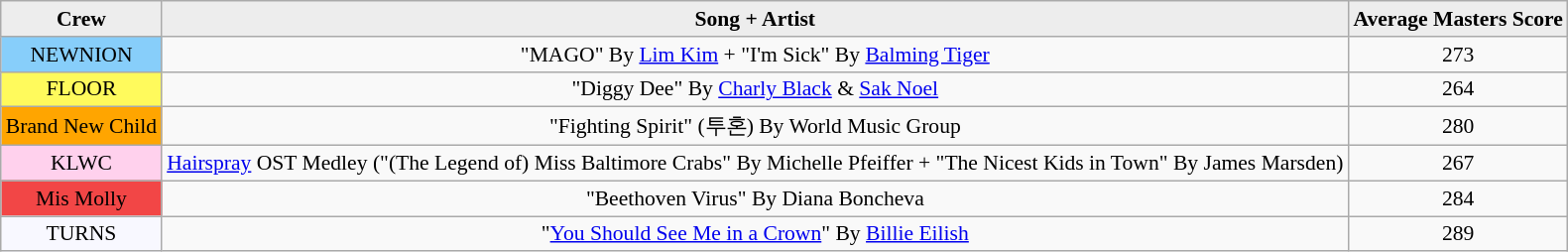<table class="wikitable sortable" style="text-align:center; font-size:90%">
<tr>
<th style="background:#EDEDED">Crew</th>
<th style="background:#EDEDED">Song + Artist</th>
<th style="background:#EDEDED">Average Masters Score</th>
</tr>
<tr>
<td style="background:#87CEFA">NEWNION</td>
<td>"MAGO" By <a href='#'>Lim Kim</a> + "I'm Sick" By <a href='#'>Balming Tiger</a></td>
<td>273</td>
</tr>
<tr>
<td style="background:#FFFA5C">FLOOR</td>
<td>"Diggy Dee" By <a href='#'>Charly Black</a> & <a href='#'>Sak Noel</a></td>
<td>264</td>
</tr>
<tr>
<td style="background:orange">Brand New Child</td>
<td>"Fighting Spirit" (투혼) By World Music Group</td>
<td>280</td>
</tr>
<tr>
<td style="background:#FFD1ED">KLWC</td>
<td><a href='#'>Hairspray</a> OST Medley ("(The Legend of) Miss Baltimore Crabs" By Michelle Pfeiffer + "The Nicest Kids in Town" By James Marsden)</td>
<td>267</td>
</tr>
<tr>
<td style="background:#F24646">Mis Molly</td>
<td>"Beethoven Virus" By Diana Boncheva</td>
<td>284</td>
</tr>
<tr>
<td style="background:#F8F8FF">TURNS</td>
<td>"<a href='#'>You Should See Me in a Crown</a>" By <a href='#'>Billie Eilish</a></td>
<td>289</td>
</tr>
</table>
